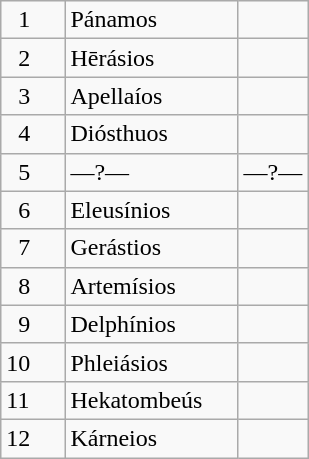<table class="wikitable">
<tr>
<td>  1</td>
<td>Pánamos</td>
<td></td>
</tr>
<tr>
<td>  2</td>
<td>Hērásios</td>
<td></td>
</tr>
<tr>
<td>  3</td>
<td>Apellaíos</td>
<td></td>
</tr>
<tr>
<td>  4</td>
<td>Diósthuos</td>
<td></td>
</tr>
<tr>
<td>  5</td>
<td>—?—</td>
<td>—?—</td>
</tr>
<tr>
<td>  6</td>
<td>Eleusínios</td>
<td></td>
</tr>
<tr>
<td>  7</td>
<td>Gerástios</td>
<td></td>
</tr>
<tr>
<td>  8</td>
<td>Artemísios</td>
<td></td>
</tr>
<tr>
<td>  9</td>
<td>Delphínios</td>
<td></td>
</tr>
<tr>
<td>10</td>
<td>Phleiásios</td>
<td></td>
</tr>
<tr>
<td>11  </td>
<td>Hekatombeús  </td>
<td></td>
</tr>
<tr>
<td>12</td>
<td>Kárneios</td>
<td></td>
</tr>
</table>
